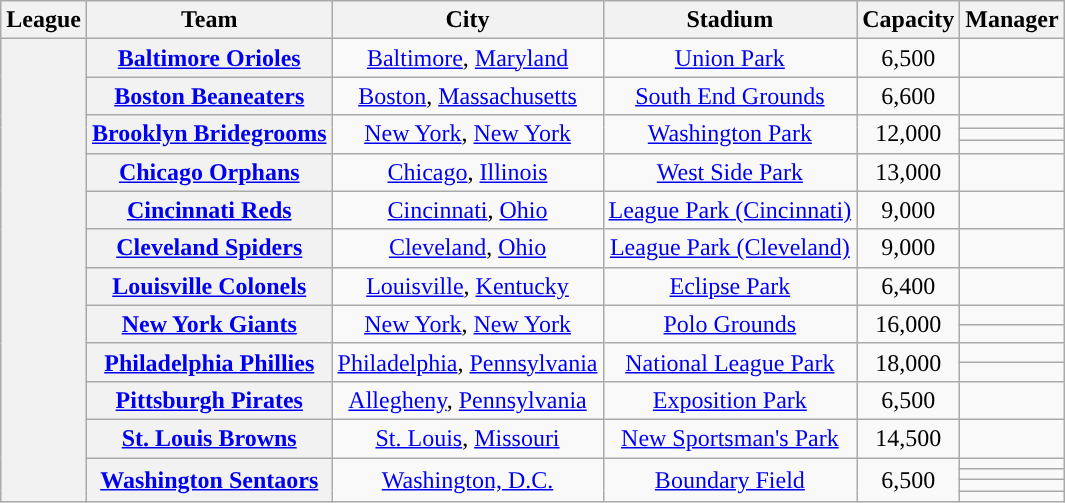<table class="wikitable sortable plainrowheaders" style="text-align:center;">
<tr>
<th scope="col">League</th>
<th scope="col">Team</th>
<th scope="col">City</th>
<th scope="col">Stadium</th>
<th scope="col">Capacity</th>
<th scope="col">Manager</th>
</tr>
<tr>
<th rowspan="19"></th>
<th scope="row"><a href='#'>Baltimore Orioles</a></th>
<td><a href='#'>Baltimore</a>, <a href='#'>Maryland</a></td>
<td><a href='#'>Union Park</a></td>
<td>6,500</td>
<td></td>
</tr>
<tr>
<th scope="row"><a href='#'>Boston Beaneaters</a></th>
<td><a href='#'>Boston</a>, <a href='#'>Massachusetts</a></td>
<td><a href='#'>South End Grounds</a></td>
<td>6,600</td>
<td></td>
</tr>
<tr>
<th rowspan="3" scope="row"><a href='#'>Brooklyn Bridegrooms</a></th>
<td rowspan="3"><a href='#'>New York</a>, <a href='#'>New York</a></td>
<td rowspan="3"><a href='#'>Washington Park</a></td>
<td rowspan="3">12,000</td>
<td></td>
</tr>
<tr>
<td></td>
</tr>
<tr>
<td></td>
</tr>
<tr>
<th scope="row"><a href='#'>Chicago Orphans</a></th>
<td><a href='#'>Chicago</a>, <a href='#'>Illinois</a></td>
<td><a href='#'>West Side Park</a></td>
<td>13,000</td>
<td></td>
</tr>
<tr>
<th scope="row"><a href='#'>Cincinnati Reds</a></th>
<td><a href='#'>Cincinnati</a>, <a href='#'>Ohio</a></td>
<td><a href='#'>League Park (Cincinnati)</a></td>
<td>9,000</td>
<td></td>
</tr>
<tr>
<th scope="row"><a href='#'>Cleveland Spiders</a></th>
<td><a href='#'>Cleveland</a>, <a href='#'>Ohio</a></td>
<td><a href='#'>League Park (Cleveland)</a></td>
<td>9,000</td>
<td></td>
</tr>
<tr>
<th scope="row"><a href='#'>Louisville Colonels</a></th>
<td><a href='#'>Louisville</a>, <a href='#'>Kentucky</a></td>
<td><a href='#'>Eclipse Park</a></td>
<td>6,400</td>
<td></td>
</tr>
<tr>
<th rowspan="2" scope="row"><a href='#'>New York Giants</a></th>
<td rowspan="2"><a href='#'>New York</a>, <a href='#'>New York</a></td>
<td rowspan="2"><a href='#'>Polo Grounds</a></td>
<td rowspan="2">16,000</td>
<td></td>
</tr>
<tr>
<td></td>
</tr>
<tr>
<th rowspan="2" scope="row"><a href='#'>Philadelphia Phillies</a></th>
<td rowspan="2"><a href='#'>Philadelphia</a>, <a href='#'>Pennsylvania</a></td>
<td rowspan="2"><a href='#'>National League Park</a></td>
<td rowspan="2">18,000</td>
<td></td>
</tr>
<tr>
<td></td>
</tr>
<tr>
<th scope="row"><a href='#'>Pittsburgh Pirates</a></th>
<td><a href='#'>Allegheny</a>, <a href='#'>Pennsylvania</a></td>
<td><a href='#'>Exposition Park</a></td>
<td>6,500</td>
<td></td>
</tr>
<tr>
<th scope="row"><a href='#'>St. Louis Browns</a></th>
<td><a href='#'>St. Louis</a>, <a href='#'>Missouri</a></td>
<td><a href='#'>New Sportsman's Park</a></td>
<td>14,500</td>
<td></td>
</tr>
<tr>
<th rowspan="4" scope="row"><a href='#'>Washington Sentaors</a></th>
<td rowspan="4"><a href='#'>Washington, D.C.</a></td>
<td rowspan="4"><a href='#'>Boundary Field</a></td>
<td rowspan="4">6,500</td>
<td></td>
</tr>
<tr>
<td></td>
</tr>
<tr>
<td></td>
</tr>
<tr>
<td></td>
</tr>
</table>
